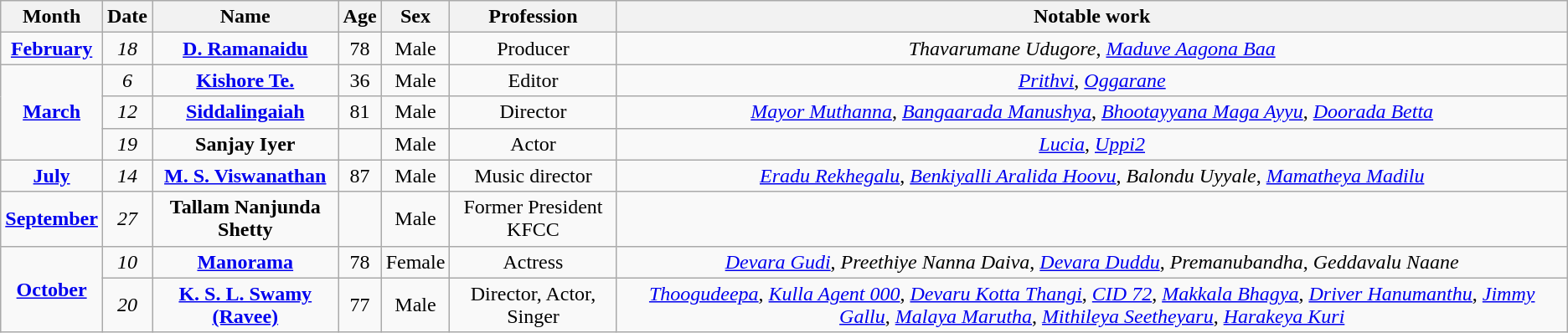<table class="wikitable">
<tr>
<th>Month</th>
<th>Date</th>
<th>Name</th>
<th>Age</th>
<th>Sex</th>
<th>Profession</th>
<th>Notable work</th>
</tr>
<tr valign="center">
<td rowspan="1" style="text-align:center; vertical-align:center;"><strong><a href='#'>February</a></strong></td>
<td style="text-align:center; vertical-align:top;"><em>18</em></td>
<td style="text-align:center; vertical-align:top;"><strong><a href='#'>D. Ramanaidu</a></strong></td>
<td style="text-align:center;">78</td>
<td style="text-align:center;">Male</td>
<td style="text-align:center;">Producer</td>
<td style="text-align:center;"><em>Thavarumane Udugore</em>, <em><a href='#'>Maduve Aagona Baa</a></em></td>
</tr>
<tr>
<td rowspan="3" style="text-align:center; vertical-align:center;"><strong><a href='#'>March</a></strong></td>
<td style="text-align:center; vertical-align:top;"><em>6</em></td>
<td style="text-align:center; vertical-align:top;"><strong><a href='#'>Kishore Te.</a></strong></td>
<td style="text-align:center;">36</td>
<td style="text-align:center;">Male</td>
<td style="text-align:center;">Editor</td>
<td style="text-align:center;"><em><a href='#'>Prithvi</a></em>, <em><a href='#'>Oggarane</a></em></td>
</tr>
<tr>
<td style="text-align:center; vertical-align:top;"><em>12</em></td>
<td style="text-align:center; vertical-align:top;"><strong><a href='#'>Siddalingaiah</a></strong></td>
<td style="text-align:center;">81</td>
<td style="text-align:center;">Male</td>
<td style="text-align:center;">Director</td>
<td style="text-align:center;"><em><a href='#'>Mayor Muthanna</a></em>, <em><a href='#'>Bangaarada Manushya</a></em>, <em><a href='#'>Bhootayyana Maga Ayyu</a></em>, <em><a href='#'>Doorada Betta</a></em></td>
</tr>
<tr>
<td style="text-align:center; vertical-align:top;"><em>19</em></td>
<td style="text-align:center; vertical-align:top;"><strong>Sanjay Iyer</strong></td>
<td style="text-align:center;"></td>
<td style="text-align:center;">Male</td>
<td style="text-align:center;">Actor</td>
<td style="text-align:center;"><em><a href='#'>Lucia</a></em>, <em><a href='#'>Uppi2</a></em></td>
</tr>
<tr>
<td rowspan="1" style="text-align:center; vertical-align:center;"><strong><a href='#'>July</a></strong></td>
<td style="text-align:center; vertical-align:top;"><em>14</em></td>
<td style="text-align:center; vertical-align:top;"><strong><a href='#'>M. S. Viswanathan</a></strong></td>
<td style="text-align:center;">87</td>
<td style="text-align:center;">Male</td>
<td style="text-align:center;">Music director</td>
<td style="text-align:center;"><em><a href='#'>Eradu Rekhegalu</a></em>, <em><a href='#'>Benkiyalli Aralida Hoovu</a></em>, <em>Balondu Uyyale</em>, <em><a href='#'>Mamatheya Madilu</a></em></td>
</tr>
<tr>
<td rowspan="1" style="text-align:center; vertical-align:center;"><strong><a href='#'>September</a></strong></td>
<td style="text-align:center;"><em>27</em></td>
<td style="text-align:center; vertical-align:top;"><strong>Tallam Nanjunda Shetty</strong></td>
<td style="text-align:center;"></td>
<td style="text-align:center;">Male</td>
<td style="text-align:center;">Former President KFCC</td>
<td style="text-align:center;"></td>
</tr>
<tr>
<td rowspan="2" style="text-align:center; vertical-align:center;"><strong><a href='#'>October</a></strong></td>
<td style="text-align:center;"><em>10</em></td>
<td style="text-align:center;"><strong><a href='#'>Manorama</a></strong></td>
<td style="text-align:center;">78</td>
<td style="text-align:center;">Female</td>
<td style="text-align:center;">Actress</td>
<td style="text-align:center;"><em><a href='#'>Devara Gudi</a></em>, <em>Preethiye Nanna Daiva</em>, <em><a href='#'>Devara Duddu</a></em>, <em>Premanubandha</em>, <em>Geddavalu Naane</em></td>
</tr>
<tr>
<td style="text-align:center;"><em>20</em></td>
<td style="text-align:center;"><strong><a href='#'>K. S. L. Swamy (Ravee)</a></strong></td>
<td style="text-align:center;">77</td>
<td style="text-align:center;">Male</td>
<td style="text-align:center;">Director, Actor, Singer</td>
<td style="text-align:center;"><em><a href='#'>Thoogudeepa</a></em>, <em><a href='#'>Kulla Agent 000</a></em>, <em><a href='#'>Devaru Kotta Thangi</a></em>, <em><a href='#'>CID 72</a></em>, <em><a href='#'>Makkala Bhagya</a></em>, <em><a href='#'>Driver Hanumanthu</a></em>, <em><a href='#'>Jimmy Gallu</a></em>, <em><a href='#'>Malaya Marutha</a></em>, <em><a href='#'>Mithileya Seetheyaru</a></em>, <em><a href='#'>Harakeya Kuri</a></em></td>
</tr>
</table>
